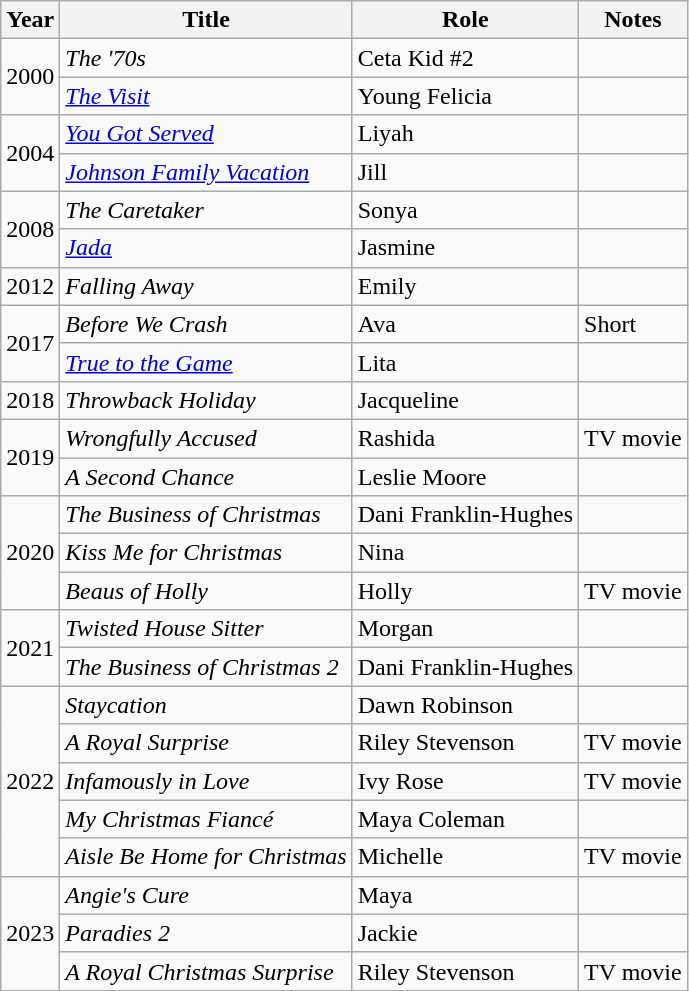<table class="wikitable sortable">
<tr>
<th>Year</th>
<th>Title</th>
<th>Role</th>
<th>Notes</th>
</tr>
<tr>
<td rowspan=2>2000</td>
<td><em>The '70s</em></td>
<td>Ceta Kid #2</td>
<td></td>
</tr>
<tr>
<td><em><a href='#'>The Visit</a></em></td>
<td>Young Felicia</td>
<td></td>
</tr>
<tr>
<td rowspan=2>2004</td>
<td><em><a href='#'>You Got Served</a></em></td>
<td>Liyah</td>
<td></td>
</tr>
<tr>
<td><em><a href='#'>Johnson Family Vacation</a></em></td>
<td>Jill</td>
<td></td>
</tr>
<tr>
<td rowspan=2>2008</td>
<td><em>The Caretaker</em></td>
<td>Sonya</td>
<td></td>
</tr>
<tr>
<td><em><a href='#'>Jada</a></em></td>
<td>Jasmine</td>
<td></td>
</tr>
<tr>
<td>2012</td>
<td><em>Falling Away</em></td>
<td>Emily</td>
<td></td>
</tr>
<tr>
<td rowspan=2>2017</td>
<td><em>Before We Crash</em></td>
<td>Ava</td>
<td>Short</td>
</tr>
<tr>
<td><em><a href='#'>True to the Game</a></em></td>
<td>Lita</td>
<td></td>
</tr>
<tr>
<td>2018</td>
<td><em>Throwback Holiday</em></td>
<td>Jacqueline</td>
<td></td>
</tr>
<tr>
<td rowspan=2>2019</td>
<td><em>Wrongfully Accused</em></td>
<td>Rashida</td>
<td>TV movie</td>
</tr>
<tr>
<td><em>A Second Chance</em></td>
<td>Leslie Moore</td>
<td></td>
</tr>
<tr>
<td rowspan=3>2020</td>
<td><em>The Business of Christmas</em></td>
<td>Dani Franklin-Hughes</td>
<td></td>
</tr>
<tr>
<td><em>Kiss Me for Christmas</em></td>
<td>Nina</td>
<td></td>
</tr>
<tr>
<td><em>Beaus of Holly</em></td>
<td>Holly</td>
<td>TV movie</td>
</tr>
<tr>
<td rowspan=2>2021</td>
<td><em>Twisted House Sitter</em></td>
<td>Morgan</td>
<td></td>
</tr>
<tr>
<td><em>The Business of Christmas 2</em></td>
<td>Dani Franklin-Hughes</td>
<td></td>
</tr>
<tr>
<td rowspan=5>2022</td>
<td><em>Staycation</em></td>
<td>Dawn Robinson</td>
<td></td>
</tr>
<tr>
<td><em>A Royal Surprise</em></td>
<td>Riley Stevenson</td>
<td>TV movie</td>
</tr>
<tr>
<td><em>Infamously in Love</em></td>
<td>Ivy Rose</td>
<td>TV movie</td>
</tr>
<tr>
<td><em>My Christmas Fiancé</em></td>
<td>Maya Coleman</td>
<td></td>
</tr>
<tr>
<td><em>Aisle Be Home for Christmas</em></td>
<td>Michelle</td>
<td>TV movie</td>
</tr>
<tr>
<td rowspan=3>2023</td>
<td><em>Angie's Cure</em></td>
<td>Maya</td>
<td></td>
</tr>
<tr>
<td><em>Paradies 2</em></td>
<td>Jackie</td>
<td></td>
</tr>
<tr>
<td><em>A Royal Christmas Surprise</em></td>
<td>Riley Stevenson</td>
<td>TV movie</td>
</tr>
</table>
